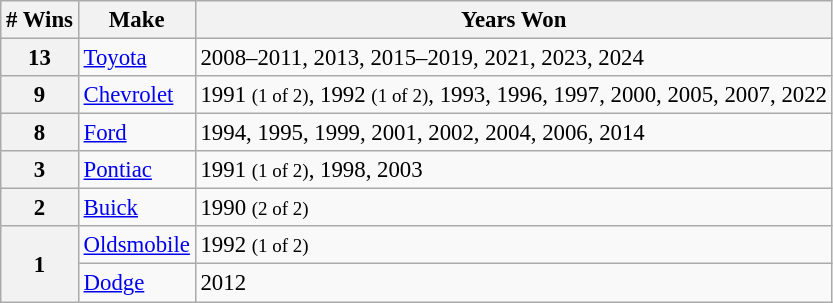<table class="wikitable" style="font-size: 95%;">
<tr>
<th># Wins</th>
<th>Make</th>
<th>Years Won</th>
</tr>
<tr>
<th>13</th>
<td> <a href='#'>Toyota</a></td>
<td>2008–2011, 2013, 2015–2019, 2021, 2023, 2024</td>
</tr>
<tr>
<th>9</th>
<td> <a href='#'>Chevrolet</a></td>
<td>1991 <small>(1 of 2)</small>, 1992 <small>(1 of 2)</small>, 1993, 1996, 1997, 2000, 2005, 2007, 2022</td>
</tr>
<tr>
<th>8</th>
<td> <a href='#'>Ford</a></td>
<td>1994, 1995, 1999, 2001, 2002, 2004, 2006, 2014</td>
</tr>
<tr>
<th>3</th>
<td> <a href='#'>Pontiac</a></td>
<td>1991 <small>(1 of 2)</small>, 1998, 2003</td>
</tr>
<tr>
<th>2</th>
<td> <a href='#'>Buick</a></td>
<td>1990 <small>(2 of 2)</small></td>
</tr>
<tr>
<th rowspan="2">1</th>
<td> <a href='#'>Oldsmobile</a></td>
<td>1992 <small>(1 of 2)</small></td>
</tr>
<tr>
<td> <a href='#'>Dodge</a></td>
<td>2012</td>
</tr>
</table>
